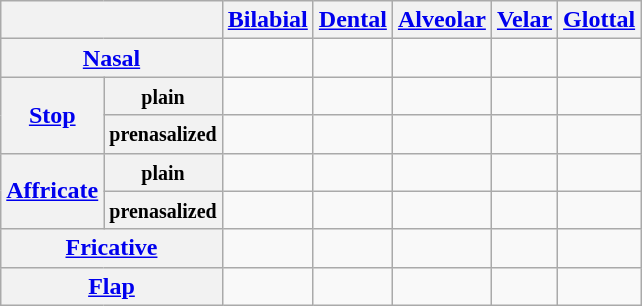<table class="wikitable" style="text-align:center">
<tr>
<th colspan="2"></th>
<th><a href='#'>Bilabial</a></th>
<th><a href='#'>Dental</a></th>
<th><a href='#'>Alveolar</a></th>
<th><a href='#'>Velar</a></th>
<th><a href='#'>Glottal</a></th>
</tr>
<tr>
<th colspan="2"><a href='#'>Nasal</a></th>
<td> </td>
<td> </td>
<td></td>
<td></td>
<td></td>
</tr>
<tr>
<th rowspan="2"><a href='#'>Stop</a></th>
<th><small>plain</small></th>
<td> </td>
<td> </td>
<td></td>
<td> </td>
<td></td>
</tr>
<tr>
<th><small>prenasalized</small></th>
<td> </td>
<td> </td>
<td></td>
<td></td>
<td></td>
</tr>
<tr>
<th rowspan="2"><a href='#'>Affricate</a></th>
<th><small>plain</small></th>
<td></td>
<td></td>
<td> </td>
<td> </td>
<td></td>
</tr>
<tr>
<th><small>prenasalized</small></th>
<td></td>
<td></td>
<td> </td>
<td></td>
<td></td>
</tr>
<tr>
<th colspan="2"><a href='#'>Fricative</a></th>
<td></td>
<td></td>
<td> </td>
<td> </td>
<td> </td>
</tr>
<tr>
<th colspan="2"><a href='#'>Flap</a></th>
<td></td>
<td></td>
<td> </td>
<td></td>
<td></td>
</tr>
</table>
